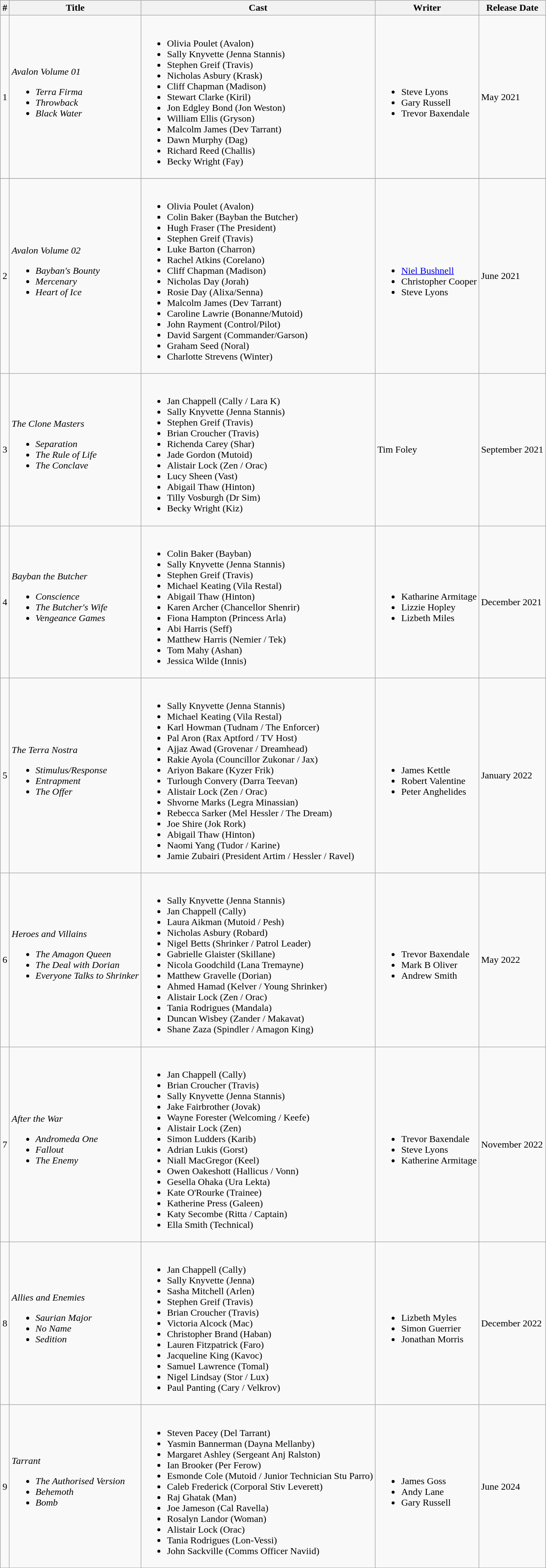<table class="wikitable">
<tr>
<th>#</th>
<th>Title</th>
<th>Cast</th>
<th>Writer</th>
<th>Release Date</th>
</tr>
<tr>
<td>1</td>
<td><em>Avalon Volume 01</em><br><ul><li><em>Terra Firma</em></li><li><em>Throwback</em></li><li><em>Black Water</em></li></ul></td>
<td><br><ul><li>Olivia Poulet (Avalon)</li><li>Sally Knyvette (Jenna Stannis)</li><li>Stephen Greif (Travis)</li><li>Nicholas Asbury (Krask)</li><li>Cliff Chapman (Madison)</li><li>Stewart Clarke (Kiril)</li><li>Jon Edgley Bond (Jon Weston)</li><li>William Ellis (Gryson)</li><li>Malcolm James (Dev Tarrant)</li><li>Dawn Murphy (Dag)</li><li>Richard Reed (Challis)</li><li>Becky Wright (Fay)</li></ul></td>
<td><br><ul><li>Steve Lyons</li><li>Gary Russell</li><li>Trevor Baxendale</li></ul></td>
<td>May 2021</td>
</tr>
<tr>
</tr>
<tr>
<td>2</td>
<td><em>Avalon Volume 02</em><br><ul><li><em>Bayban's Bounty</em></li><li><em>Mercenary</em></li><li><em>Heart of Ice</em></li></ul></td>
<td><br><ul><li>Olivia Poulet (Avalon)</li><li>Colin Baker (Bayban the Butcher)</li><li>Hugh Fraser (The President)</li><li>Stephen Greif (Travis)</li><li>Luke Barton (Charron)</li><li>Rachel Atkins (Corelano)</li><li>Cliff Chapman (Madison)</li><li>Nicholas Day (Jorah)</li><li>Rosie Day (Alixa/Senna)</li><li>Malcolm James (Dev Tarrant)</li><li>Caroline Lawrie (Bonanne/Mutoid)</li><li>John Rayment (Control/Pilot)</li><li>David Sargent (Commander/Garson)</li><li>Graham Seed (Noral)</li><li>Charlotte Strevens (Winter)</li></ul></td>
<td><br><ul><li><a href='#'>Niel Bushnell</a></li><li>Christopher Cooper</li><li>Steve Lyons</li></ul></td>
<td>June 2021</td>
</tr>
<tr>
<td>3</td>
<td><em>The Clone Masters</em><br><ul><li><em>Separation</em></li><li><em>The Rule of Life</em></li><li><em>The Conclave</em></li></ul></td>
<td><br><ul><li>Jan Chappell (Cally / Lara K)</li><li>Sally Knyvette (Jenna Stannis)</li><li>Stephen Greif (Travis)</li><li>Brian Croucher (Travis)</li><li>Richenda Carey (Shar)</li><li>Jade Gordon (Mutoid)</li><li>Alistair Lock (Zen / Orac)</li><li>Lucy Sheen (Vast)</li><li>Abigail Thaw (Hinton)</li><li>Tilly Vosburgh (Dr Sim)</li><li>Becky Wright (Kiz)</li></ul></td>
<td>Tim Foley</td>
<td>September 2021</td>
</tr>
<tr>
<td>4</td>
<td><em>Bayban the Butcher</em><br><ul><li><em>Conscience</em></li><li><em>The Butcher's Wife</em></li><li><em>Vengeance Games</em></li></ul></td>
<td><br><ul><li>Colin Baker (Bayban)</li><li>Sally Knyvette (Jenna Stannis)</li><li>Stephen Greif (Travis)</li><li>Michael Keating (Vila Restal)</li><li>Abigail Thaw (Hinton)</li><li>Karen Archer (Chancellor Shenrir)</li><li>Fiona Hampton (Princess Arla)</li><li>Abi Harris (Seff)</li><li>Matthew Harris (Nemier / Tek)</li><li>Tom Mahy (Ashan)</li><li>Jessica Wilde (Innis)</li></ul></td>
<td><br><ul><li>Katharine Armitage</li><li>Lizzie Hopley</li><li>Lizbeth Miles</li></ul></td>
<td>December 2021</td>
</tr>
<tr>
<td>5</td>
<td><em>The Terra Nostra</em><br><ul><li><em>Stimulus/Response</em></li><li><em>Entrapment</em></li><li><em>The Offer</em></li></ul></td>
<td><br><ul><li>Sally Knyvette (Jenna Stannis)</li><li>Michael Keating (Vila Restal)</li><li>Karl Howman (Tudnam / The Enforcer)</li><li>Pal Aron (Rax Aptford / TV Host)</li><li>Ajjaz Awad (Grovenar / Dreamhead)</li><li>Rakie Ayola (Councillor Zukonar / Jax)</li><li>Ariyon Bakare (Kyzer Frik)</li><li>Turlough Convery (Darra Teevan)</li><li>Alistair Lock (Zen / Orac)</li><li>Shvorne Marks (Legra Minassian)</li><li>Rebecca Sarker (Mel Hessler / The Dream)</li><li>Joe Shire (Jok Rork)</li><li>Abigail Thaw (Hinton)</li><li>Naomi Yang (Tudor / Karine)</li><li>Jamie Zubairi (President Artim / Hessler / Ravel)</li></ul></td>
<td><br><ul><li>James Kettle</li><li>Robert Valentine</li><li>Peter Anghelides</li></ul></td>
<td>January 2022</td>
</tr>
<tr>
<td>6</td>
<td><em>Heroes and Villains</em><br><ul><li><em>The Amagon Queen</em></li><li><em>The Deal with Dorian</em></li><li><em>Everyone Talks to Shrinker</em></li></ul></td>
<td><br><ul><li>Sally Knyvette (Jenna Stannis)</li><li>Jan Chappell (Cally)</li><li>Laura Aikman (Mutoid / Pesh)</li><li>Nicholas Asbury (Robard)</li><li>Nigel Betts (Shrinker / Patrol Leader)</li><li>Gabrielle Glaister (Skillane)</li><li>Nicola Goodchild (Lana Tremayne)</li><li>Matthew Gravelle (Dorian)</li><li>Ahmed Hamad (Kelver / Young Shrinker)</li><li>Alistair Lock (Zen / Orac)</li><li>Tania Rodrigues (Mandala)</li><li>Duncan Wisbey (Zander / Makavat)</li><li>Shane Zaza (Spindler / Amagon King)</li></ul></td>
<td><br><ul><li>Trevor Baxendale</li><li>Mark B Oliver</li><li>Andrew Smith</li></ul></td>
<td>May 2022</td>
</tr>
<tr>
<td>7</td>
<td><em>After the War</em><br><ul><li><em>Andromeda One</em></li><li><em>Fallout</em></li><li><em>The Enemy</em></li></ul></td>
<td><br><ul><li>Jan Chappell (Cally)</li><li>Brian Croucher (Travis)</li><li>Sally Knyvette (Jenna Stannis)</li><li>Jake Fairbrother (Jovak)</li><li>Wayne Forester (Welcoming / Keefe)</li><li>Alistair Lock (Zen)</li><li>Simon Ludders (Karib)</li><li>Adrian Lukis (Gorst)</li><li>Niall MacGregor (Keel)</li><li>Owen Oakeshott (Hallicus / Vonn)</li><li>Gesella Ohaka (Ura Lekta)</li><li>Kate O'Rourke (Trainee)</li><li>Katherine Press (Galeen)</li><li>Katy Secombe (Ritta / Captain)</li><li>Ella Smith (Technical)</li></ul></td>
<td><br><ul><li>Trevor Baxendale</li><li>Steve Lyons</li><li>Katherine Armitage</li></ul></td>
<td>November 2022</td>
</tr>
<tr>
<td>8</td>
<td><em>Allies and Enemies</em><br><ul><li><em>Saurian Major</em></li><li><em>No Name</em></li><li><em>Sedition</em></li></ul></td>
<td><br><ul><li>Jan Chappell (Cally)</li><li>Sally Knyvette (Jenna)</li><li>Sasha Mitchell (Arlen)</li><li>Stephen Greif (Travis)</li><li>Brian Croucher (Travis)</li><li>Victoria Alcock (Mac)</li><li>Christopher Brand (Haban)</li><li>Lauren Fitzpatrick (Faro)</li><li>Jacqueline King (Kavoc)</li><li>Samuel Lawrence (Tomal)</li><li>Nigel Lindsay (Stor / Lux)</li><li>Paul Panting (Cary / Velkrov)</li></ul></td>
<td><br><ul><li>Lizbeth Myles</li><li>Simon Guerrier</li><li>Jonathan Morris</li></ul></td>
<td>December 2022</td>
</tr>
<tr>
<td>9</td>
<td><em>Tarrant</em><br><ul><li><em>The Authorised Version</em></li><li><em>Behemoth</em></li><li><em>Bomb</em></li></ul></td>
<td><br><ul><li>Steven Pacey (Del Tarrant)</li><li>Yasmin Bannerman (Dayna Mellanby)</li><li>Margaret Ashley (Sergeant Anj Ralston)</li><li>Ian Brooker (Per Ferow)</li><li>Esmonde Cole (Mutoid / Junior Technician Stu Parro)</li><li>Caleb Frederick (Corporal Stiv Leverett)</li><li>Raj Ghatak (Man)</li><li>Joe Jameson (Cal Ravella)</li><li>Rosalyn Landor (Woman)</li><li>Alistair Lock (Orac)</li><li>Tania Rodrigues (Lon-Vessi)</li><li>John Sackville (Comms Officer Naviid)</li></ul></td>
<td><br><ul><li>James Goss</li><li>Andy Lane</li><li>Gary Russell</li></ul></td>
<td>June 2024</td>
</tr>
</table>
